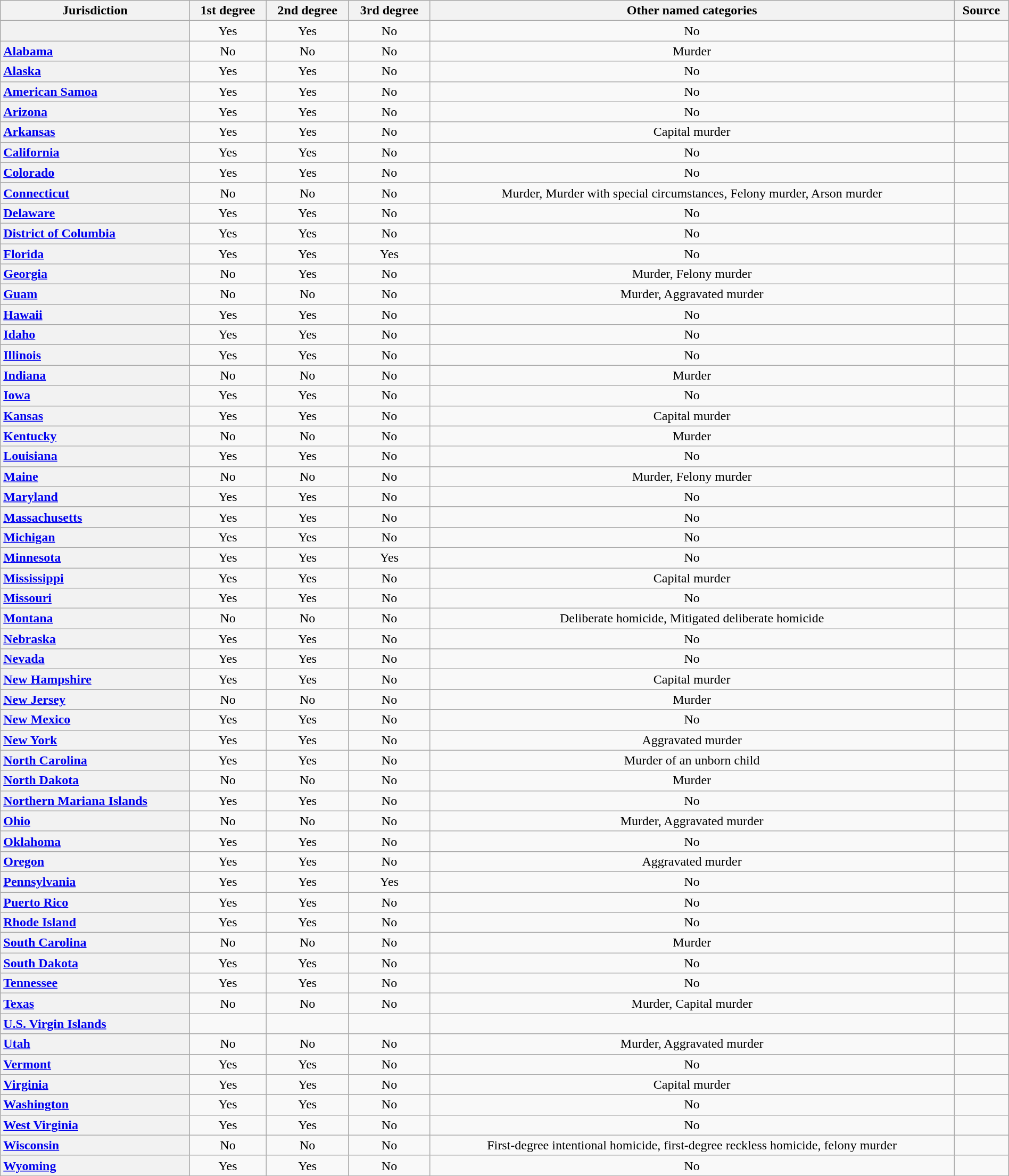<table class="wikitable sortable" width="100%" style="text-align:center;">
<tr>
<th>Jurisdiction</th>
<th>1st degree</th>
<th>2nd degree</th>
<th>3rd degree</th>
<th class=unsortable>Other named categories</th>
<th class=unsortable>Source</th>
</tr>
<tr>
<th style=text-align:left;></th>
<td>Yes</td>
<td>Yes</td>
<td>No</td>
<td>No</td>
<td></td>
</tr>
<tr>
<th style=text-align:left;><a href='#'>Alabama</a></th>
<td>No</td>
<td>No</td>
<td>No</td>
<td>Murder</td>
<td></td>
</tr>
<tr>
<th style=text-align:left;><a href='#'>Alaska</a></th>
<td>Yes</td>
<td>Yes</td>
<td>No</td>
<td>No</td>
<td></td>
</tr>
<tr>
<th style=text-align:left;><a href='#'>American Samoa</a></th>
<td>Yes</td>
<td>Yes</td>
<td>No</td>
<td>No</td>
<td></td>
</tr>
<tr>
<th style=text-align:left;><a href='#'>Arizona</a></th>
<td>Yes</td>
<td>Yes</td>
<td>No</td>
<td>No</td>
<td></td>
</tr>
<tr>
<th style=text-align:left;><a href='#'>Arkansas</a></th>
<td>Yes</td>
<td>Yes</td>
<td>No</td>
<td>Capital murder</td>
<td></td>
</tr>
<tr>
<th style=text-align:left;><a href='#'>California</a></th>
<td>Yes</td>
<td>Yes</td>
<td>No</td>
<td>No</td>
<td></td>
</tr>
<tr>
<th style=text-align:left;><a href='#'>Colorado</a></th>
<td>Yes</td>
<td>Yes</td>
<td>No</td>
<td>No</td>
<td></td>
</tr>
<tr>
<th style=text-align:left;><a href='#'>Connecticut</a></th>
<td>No</td>
<td>No</td>
<td>No</td>
<td>Murder, Murder with special circumstances, Felony murder, Arson murder</td>
<td></td>
</tr>
<tr>
<th style=text-align:left;><a href='#'>Delaware</a></th>
<td>Yes</td>
<td>Yes</td>
<td>No</td>
<td>No</td>
<td></td>
</tr>
<tr>
<th style=text-align:left;><a href='#'>District of Columbia</a></th>
<td>Yes</td>
<td>Yes</td>
<td>No</td>
<td>No</td>
<td></td>
</tr>
<tr>
<th style=text-align:left;><a href='#'>Florida</a></th>
<td>Yes</td>
<td>Yes</td>
<td>Yes</td>
<td>No</td>
<td></td>
</tr>
<tr>
<th style=text-align:left;><a href='#'>Georgia</a></th>
<td>No</td>
<td>Yes</td>
<td>No</td>
<td>Murder, Felony murder</td>
<td></td>
</tr>
<tr>
<th style=text-align:left;><a href='#'>Guam</a></th>
<td>No</td>
<td>No</td>
<td>No</td>
<td>Murder, Aggravated murder</td>
<td></td>
</tr>
<tr>
<th style=text-align:left;><a href='#'>Hawaii</a></th>
<td>Yes</td>
<td>Yes</td>
<td>No</td>
<td>No</td>
<td></td>
</tr>
<tr>
<th style=text-align:left;><a href='#'>Idaho</a></th>
<td>Yes</td>
<td>Yes</td>
<td>No</td>
<td>No</td>
<td></td>
</tr>
<tr>
<th style=text-align:left;><a href='#'>Illinois</a></th>
<td>Yes</td>
<td>Yes</td>
<td>No</td>
<td>No</td>
<td></td>
</tr>
<tr>
<th style=text-align:left;><a href='#'>Indiana</a></th>
<td>No</td>
<td>No</td>
<td>No</td>
<td>Murder</td>
<td></td>
</tr>
<tr>
<th style=text-align:left;><a href='#'>Iowa</a></th>
<td>Yes</td>
<td>Yes</td>
<td>No</td>
<td>No</td>
<td></td>
</tr>
<tr>
<th style=text-align:left;><a href='#'>Kansas</a></th>
<td>Yes</td>
<td>Yes</td>
<td>No</td>
<td>Capital murder</td>
<td></td>
</tr>
<tr>
<th style=text-align:left;><a href='#'>Kentucky</a></th>
<td>No</td>
<td>No</td>
<td>No</td>
<td>Murder</td>
<td></td>
</tr>
<tr>
<th style=text-align:left;><a href='#'>Louisiana</a></th>
<td>Yes</td>
<td>Yes</td>
<td>No</td>
<td>No</td>
<td></td>
</tr>
<tr>
<th style=text-align:left;><a href='#'>Maine</a></th>
<td>No</td>
<td>No</td>
<td>No</td>
<td>Murder, Felony murder</td>
<td></td>
</tr>
<tr>
<th style=text-align:left;><a href='#'>Maryland</a></th>
<td>Yes</td>
<td>Yes</td>
<td>No</td>
<td>No</td>
<td></td>
</tr>
<tr>
<th style=text-align:left;><a href='#'>Massachusetts</a></th>
<td>Yes</td>
<td>Yes</td>
<td>No</td>
<td>No</td>
<td></td>
</tr>
<tr>
<th style=text-align:left;><a href='#'>Michigan</a></th>
<td>Yes</td>
<td>Yes</td>
<td>No</td>
<td>No</td>
<td></td>
</tr>
<tr>
<th style=text-align:left;><a href='#'>Minnesota</a></th>
<td>Yes</td>
<td>Yes</td>
<td>Yes</td>
<td>No</td>
<td></td>
</tr>
<tr>
<th style=text-align:left;><a href='#'>Mississippi</a></th>
<td>Yes</td>
<td>Yes</td>
<td>No</td>
<td>Capital murder</td>
<td></td>
</tr>
<tr>
<th style=text-align:left;><a href='#'>Missouri</a></th>
<td>Yes</td>
<td>Yes</td>
<td>No</td>
<td>No</td>
<td></td>
</tr>
<tr>
<th style=text-align:left;><a href='#'>Montana</a></th>
<td>No</td>
<td>No</td>
<td>No</td>
<td>Deliberate homicide, Mitigated deliberate homicide</td>
<td></td>
</tr>
<tr>
<th style=text-align:left;><a href='#'>Nebraska</a></th>
<td>Yes</td>
<td>Yes</td>
<td>No</td>
<td>No</td>
<td></td>
</tr>
<tr>
<th style=text-align:left;><a href='#'>Nevada</a></th>
<td>Yes</td>
<td>Yes</td>
<td>No</td>
<td>No</td>
<td></td>
</tr>
<tr>
<th style=text-align:left;><a href='#'>New Hampshire</a></th>
<td>Yes</td>
<td>Yes</td>
<td>No</td>
<td>Capital murder</td>
<td></td>
</tr>
<tr>
<th style=text-align:left;><a href='#'>New Jersey</a></th>
<td>No</td>
<td>No</td>
<td>No</td>
<td>Murder</td>
<td></td>
</tr>
<tr>
<th style=text-align:left;><a href='#'>New Mexico</a></th>
<td>Yes</td>
<td>Yes</td>
<td>No</td>
<td>No</td>
<td></td>
</tr>
<tr>
<th style=text-align:left;><a href='#'>New York</a></th>
<td>Yes</td>
<td>Yes</td>
<td>No</td>
<td>Aggravated murder</td>
<td></td>
</tr>
<tr>
<th style=text-align:left;><a href='#'>North Carolina</a></th>
<td>Yes</td>
<td>Yes</td>
<td>No</td>
<td>Murder of an unborn child</td>
<td></td>
</tr>
<tr>
<th style=text-align:left;><a href='#'>North Dakota</a></th>
<td>No</td>
<td>No</td>
<td>No</td>
<td>Murder</td>
<td></td>
</tr>
<tr>
<th style=text-align:left;><a href='#'>Northern Mariana Islands</a></th>
<td>Yes</td>
<td>Yes</td>
<td>No</td>
<td>No</td>
<td></td>
</tr>
<tr>
<th style=text-align:left;><a href='#'>Ohio</a></th>
<td>No</td>
<td>No</td>
<td>No</td>
<td>Murder, Aggravated murder</td>
<td></td>
</tr>
<tr>
<th style=text-align:left;><a href='#'>Oklahoma</a></th>
<td>Yes</td>
<td>Yes</td>
<td>No</td>
<td>No</td>
<td></td>
</tr>
<tr>
<th style=text-align:left;><a href='#'>Oregon</a></th>
<td>Yes</td>
<td>Yes</td>
<td>No</td>
<td>Aggravated murder</td>
<td></td>
</tr>
<tr>
<th style=text-align:left;><a href='#'>Pennsylvania</a></th>
<td>Yes</td>
<td>Yes</td>
<td>Yes</td>
<td>No</td>
<td></td>
</tr>
<tr>
<th style=text-align:left;><a href='#'>Puerto Rico</a></th>
<td>Yes</td>
<td>Yes</td>
<td>No</td>
<td>No</td>
<td></td>
</tr>
<tr>
<th style=text-align:left;><a href='#'>Rhode Island</a></th>
<td>Yes</td>
<td>Yes</td>
<td>No</td>
<td>No</td>
<td></td>
</tr>
<tr>
<th style=text-align:left;><a href='#'>South Carolina</a></th>
<td>No</td>
<td>No</td>
<td>No</td>
<td>Murder</td>
<td></td>
</tr>
<tr>
<th style=text-align:left;><a href='#'>South Dakota</a></th>
<td>Yes</td>
<td>Yes</td>
<td>No</td>
<td>No</td>
<td></td>
</tr>
<tr>
<th style=text-align:left;><a href='#'>Tennessee</a></th>
<td>Yes</td>
<td>Yes</td>
<td>No</td>
<td>No</td>
<td></td>
</tr>
<tr>
<th style=text-align:left;><a href='#'>Texas</a></th>
<td>No</td>
<td>No</td>
<td>No</td>
<td>Murder, Capital murder</td>
<td></td>
</tr>
<tr>
<th style=text-align:left;><a href='#'>U.S. Virgin Islands</a></th>
<td></td>
<td></td>
<td></td>
<td></td>
</tr>
<tr>
<th style=text-align:left;><a href='#'>Utah</a></th>
<td>No</td>
<td>No</td>
<td>No</td>
<td>Murder, Aggravated murder</td>
<td></td>
</tr>
<tr>
<th style=text-align:left;><a href='#'>Vermont</a></th>
<td>Yes</td>
<td>Yes</td>
<td>No</td>
<td>No</td>
<td></td>
</tr>
<tr>
<th style=text-align:left;><a href='#'>Virginia</a></th>
<td>Yes</td>
<td>Yes</td>
<td>No</td>
<td>Capital murder</td>
<td></td>
</tr>
<tr>
<th style=text-align:left;><a href='#'>Washington</a></th>
<td>Yes</td>
<td>Yes</td>
<td>No</td>
<td>No</td>
<td></td>
</tr>
<tr>
<th style=text-align:left;><a href='#'>West Virginia</a></th>
<td>Yes</td>
<td>Yes</td>
<td>No</td>
<td>No</td>
<td></td>
</tr>
<tr>
<th style=text-align:left;><a href='#'>Wisconsin</a></th>
<td>No</td>
<td>No</td>
<td>No</td>
<td>First-degree intentional homicide, first-degree reckless homicide, felony murder</td>
<td></td>
</tr>
<tr>
<th style=text-align:left;><a href='#'>Wyoming</a></th>
<td>Yes</td>
<td>Yes</td>
<td>No</td>
<td>No</td>
<td></td>
</tr>
</table>
